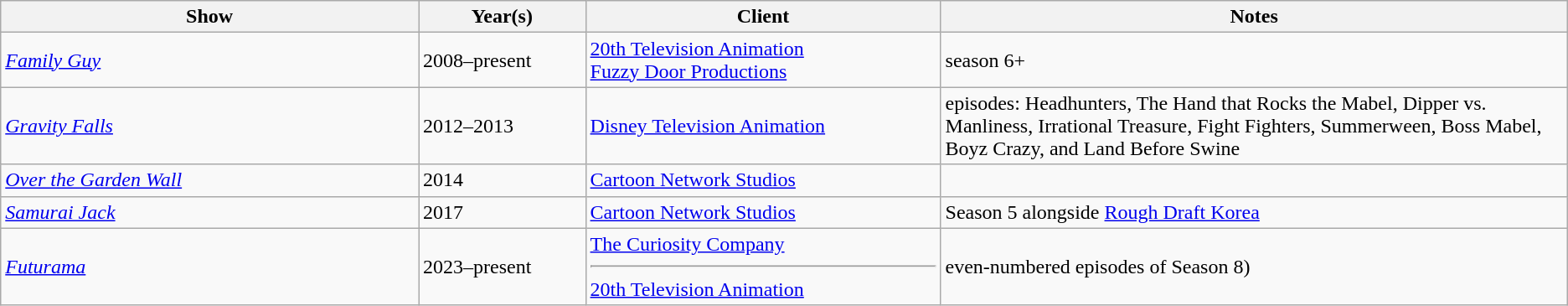<table class="wikitable sortable" style="width: auto style="width:75%; table-layout: fixed">
<tr>
<th style="width:20%;">Show</th>
<th style="width:8%;">Year(s)</th>
<th style="width:17%;">Client</th>
<th style="width:30%;" class="unsortable">Notes</th>
</tr>
<tr>
<td><em><a href='#'>Family Guy</a></em></td>
<td>2008–present</td>
<td><a href='#'>20th Television Animation</a><br><a href='#'>Fuzzy Door Productions</a></td>
<td>season 6+</td>
</tr>
<tr>
<td><em><a href='#'>Gravity Falls</a></em></td>
<td>2012–2013</td>
<td><a href='#'>Disney Television Animation</a></td>
<td>episodes: Headhunters, The Hand that Rocks the Mabel, Dipper vs. Manliness, Irrational Treasure, Fight Fighters, Summerween, Boss Mabel, Boyz Crazy, and Land Before Swine</td>
</tr>
<tr>
<td><em><a href='#'>Over the Garden Wall</a></em></td>
<td>2014</td>
<td><a href='#'>Cartoon Network Studios</a></td>
<td></td>
</tr>
<tr>
<td><em><a href='#'>Samurai Jack</a></em></td>
<td>2017</td>
<td><a href='#'>Cartoon Network Studios</a></td>
<td>Season 5 alongside <a href='#'>Rough Draft Korea</a></td>
</tr>
<tr>
<td><em><a href='#'>Futurama</a></em></td>
<td>2023–present</td>
<td><a href='#'>The Curiosity Company</a><hr><a href='#'>20th Television Animation</a></td>
<td>even-numbered episodes of Season 8)</td>
</tr>
</table>
